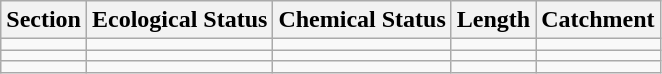<table class="wikitable">
<tr>
<th>Section</th>
<th>Ecological Status</th>
<th>Chemical Status</th>
<th>Length</th>
<th>Catchment</th>
</tr>
<tr>
<td></td>
<td></td>
<td></td>
<td></td>
<td></td>
</tr>
<tr>
<td></td>
<td></td>
<td></td>
<td></td>
<td></td>
</tr>
<tr>
<td></td>
<td></td>
<td></td>
<td></td>
<td></td>
</tr>
</table>
